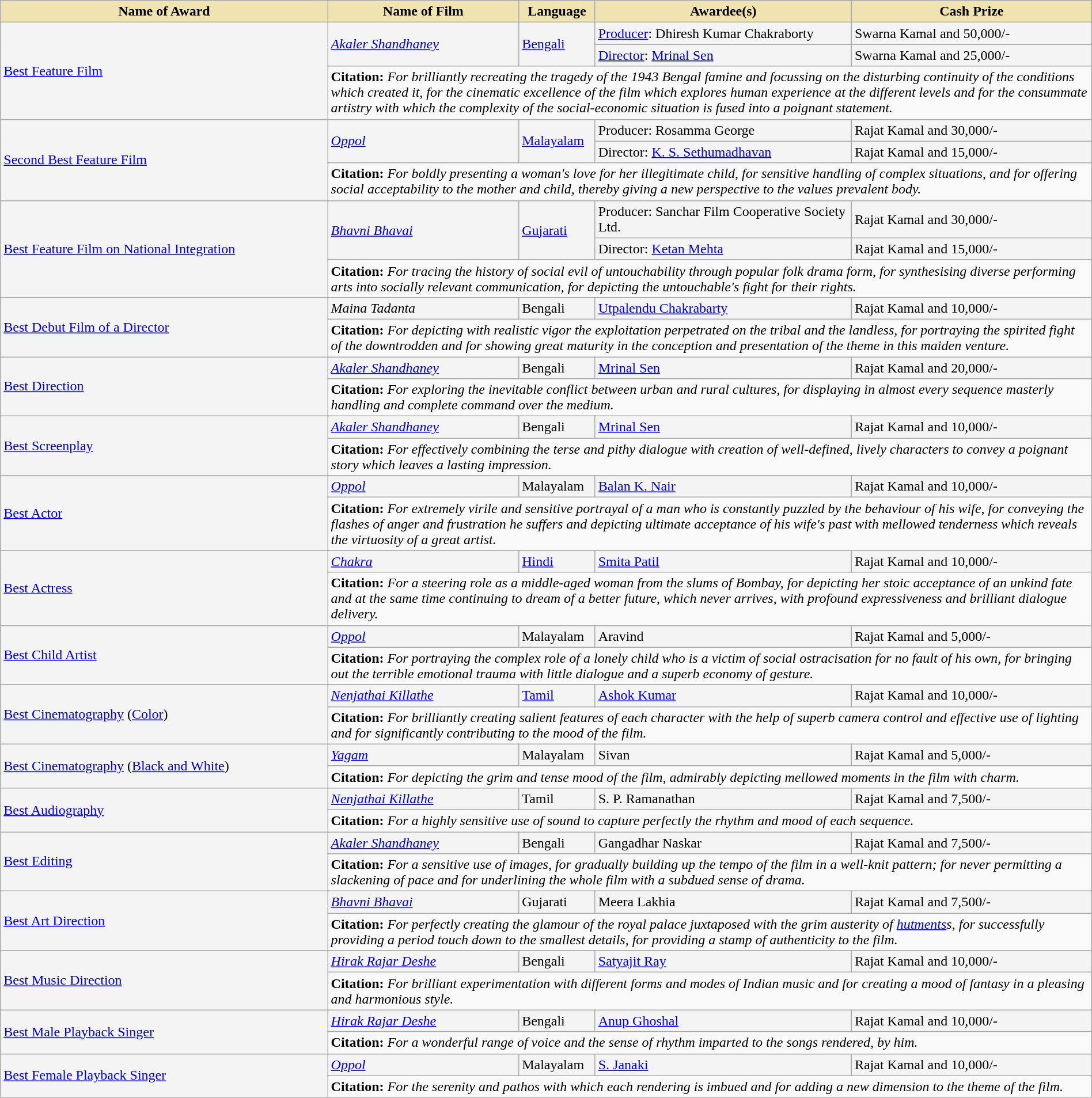<table class="wikitable" style="width:100%;">
<tr>
<th style="background-color:#EFE4B0;width:30%;">Name of Award</th>
<th style="background-color:#EFE4B0;width:17.5%;">Name of Film</th>
<th style="background-color:#EFE4B0;width:7%;">Language</th>
<th style="background-color:#EFE4B0;width:23.5%;">Awardee(s)</th>
<th style="background-color:#EFE4B0;width:22%;">Cash Prize</th>
</tr>
<tr style="background-color:#F4F4F4">
<td rowspan="3"><a href='#'>Best Feature Film</a></td>
<td rowspan="2"><em><a href='#'>Akaler Shandhaney</a></em></td>
<td rowspan="2"><a href='#'>Bengali</a></td>
<td><a href='#'>Producer</a>: Dhiresh Kumar Chakraborty</td>
<td>Swarna Kamal and 50,000/-</td>
</tr>
<tr style="background-color:#F4F4F4">
<td><a href='#'>Director</a>: <a href='#'>Mrinal Sen</a></td>
<td>Swarna Kamal and 25,000/-</td>
</tr>
<tr style="background-color:#F9F9F9">
<td colspan="4"><strong>Citation:</strong> <em>For brilliantly recreating the tragedy of the 1943 Bengal famine and focussing on the disturbing continuity of the conditions which created it, for the cinematic excellence of the film which explores human experience at the different levels and for the consummate artistry with which the complexity of the social-economic situation is fused into a poignant statement.</em></td>
</tr>
<tr style="background-color:#F4F4F4">
<td rowspan="3"><a href='#'>Second Best Feature Film</a></td>
<td rowspan="2"><em><a href='#'>Oppol</a></em></td>
<td rowspan="2"><a href='#'>Malayalam</a></td>
<td>Producer: Rosamma George</td>
<td>Rajat Kamal and 30,000/-</td>
</tr>
<tr style="background-color:#F4F4F4">
<td>Director: <a href='#'>K. S. Sethumadhavan</a></td>
<td>Rajat Kamal and 15,000/-</td>
</tr>
<tr style="background-color:#F9F9F9">
<td colspan="4"><strong>Citation:</strong> <em>For boldly presenting a woman's love for her illegitimate child, for sensitive handling of complex situations, and for offering social acceptability to the mother and child, thereby giving a new perspective to the values prevalent body.</em></td>
</tr>
<tr style="background-color:#F4F4F4">
<td rowspan="3"><a href='#'>Best Feature Film on National Integration</a></td>
<td rowspan="2"><em><a href='#'>Bhavni Bhavai</a></em></td>
<td rowspan="2"><a href='#'>Gujarati</a></td>
<td>Producer: Sanchar Film Cooperative Society Ltd.</td>
<td>Rajat Kamal and 30,000/-</td>
</tr>
<tr style="background-color:#F4F4F4">
<td>Director: <a href='#'>Ketan Mehta</a></td>
<td>Rajat Kamal and 15,000/-</td>
</tr>
<tr style="background-color:#F9F9F9">
<td colspan="4"><strong>Citation:</strong> <em>For tracing the history of social evil of untouchability through popular folk drama form, for synthesising diverse performing arts into socially relevant communication, for depicting the untouchable's fight for their rights.</em></td>
</tr>
<tr style="background-color:#F4F4F4">
<td rowspan="2"><a href='#'>Best Debut Film of a Director</a></td>
<td><em>Maina Tadanta</em></td>
<td>Bengali</td>
<td><a href='#'>Utpalendu Chakrabarty</a></td>
<td>Rajat Kamal and 10,000/-</td>
</tr>
<tr style="background-color:#F9F9F9">
<td colspan="4"><strong>Citation:</strong> <em>For depicting with realistic vigor the exploitation perpetrated on the tribal and the landless, for portraying the spirited fight of the downtrodden and for showing great maturity in the conception and presentation of the theme in this maiden venture.</em></td>
</tr>
<tr style="background-color:#F4F4F4">
<td rowspan="2"><a href='#'>Best Direction</a></td>
<td><em><a href='#'>Akaler Shandhaney</a></em></td>
<td>Bengali</td>
<td><a href='#'>Mrinal Sen</a></td>
<td>Rajat Kamal and 20,000/-</td>
</tr>
<tr style="background-color:#F9F9F9">
<td colspan="4"><strong>Citation:</strong> <em>For exploring the inevitable conflict between urban and rural cultures, for displaying in almost every sequence masterly handling and complete command over the medium.</em></td>
</tr>
<tr style="background-color:#F4F4F4">
<td rowspan="2"><a href='#'>Best Screenplay</a></td>
<td><em><a href='#'>Akaler Shandhaney</a></em></td>
<td>Bengali</td>
<td><a href='#'>Mrinal Sen</a></td>
<td>Rajat Kamal and 10,000/-</td>
</tr>
<tr style="background-color:#F9F9F9">
<td colspan="4"><strong>Citation:</strong> <em>For effectively combining the terse and pithy dialogue with creation of well-defined, lively characters to convey a poignant story which leaves a lasting impression.</em></td>
</tr>
<tr style="background-color:#F4F4F4">
<td rowspan="2"><a href='#'>Best Actor</a></td>
<td><em><a href='#'>Oppol</a></em></td>
<td>Malayalam</td>
<td><a href='#'>Balan K. Nair</a></td>
<td>Rajat Kamal and 10,000/-</td>
</tr>
<tr style="background-color:#F9F9F9">
<td colspan="4"><strong>Citation:</strong> <em>For extremely virile and sensitive portrayal of a man who is constantly puzzled by the behaviour of his wife, for conveying the flashes of anger and frustration he suffers and depicting ultimate acceptance of his wife's past with mellowed tenderness which reveals the virtuosity of a great artist.</em></td>
</tr>
<tr style="background-color:#F4F4F4">
<td rowspan="2"><a href='#'>Best Actress</a></td>
<td><em><a href='#'>Chakra</a></em></td>
<td><a href='#'>Hindi</a></td>
<td><a href='#'>Smita Patil</a></td>
<td>Rajat Kamal and 10,000/-</td>
</tr>
<tr style="background-color:#F9F9F9">
<td colspan="4"><strong>Citation:</strong> <em>For a steering role as a middle-aged woman from the slums of Bombay, for depicting her stoic acceptance of an unkind fate and at the same time continuing to dream of a better future, which never arrives, with profound expressiveness and brilliant dialogue delivery.</em></td>
</tr>
<tr style="background-color:#F4F4F4">
<td rowspan="2"><a href='#'>Best Child Artist</a></td>
<td><em><a href='#'>Oppol</a></em></td>
<td>Malayalam</td>
<td>Aravind</td>
<td>Rajat Kamal and 5,000/-</td>
</tr>
<tr style="background-color:#F9F9F9">
<td colspan="4"><strong>Citation:</strong> <em>For portraying the complex role of a lonely child who is a victim of social ostracisation for no fault of his own, for bringing out the terrible emotional trauma with little dialogue and a superb economy of gesture.</em></td>
</tr>
<tr style="background-color:#F4F4F4">
<td rowspan="2"><a href='#'>Best Cinematography</a> (<a href='#'>Color</a>)</td>
<td><em><a href='#'>Nenjathai Killathe</a></em></td>
<td><a href='#'>Tamil</a></td>
<td><a href='#'>Ashok Kumar</a></td>
<td>Rajat Kamal and 10,000/-</td>
</tr>
<tr style="background-color:#F9F9F9">
<td colspan="4"><strong>Citation:</strong> <em>For brilliantly creating salient features of each character with the help of superb camera control and effective use of lighting and for significantly contributing to the mood of the film.</em></td>
</tr>
<tr style="background-color:#F4F4F4">
<td rowspan="2"><a href='#'>Best Cinematography</a> (<a href='#'>Black and White</a>)</td>
<td><em><a href='#'>Yagam</a></em></td>
<td>Malayalam</td>
<td>Sivan</td>
<td>Rajat Kamal and 5,000/-</td>
</tr>
<tr style="background-color:#F9F9F9">
<td colspan="4"><strong>Citation:</strong> <em>For depicting the grim and tense mood of the film, admirably depicting mellowed moments in the film with charm.</em></td>
</tr>
<tr style="background-color:#F4F4F4">
<td rowspan="2"><a href='#'>Best Audiography</a></td>
<td><em><a href='#'>Nenjathai Killathe</a></em></td>
<td>Tamil</td>
<td>S. P. Ramanathan</td>
<td>Rajat Kamal and 7,500/-</td>
</tr>
<tr style="background-color:#F9F9F9">
<td colspan="4"><strong>Citation:</strong> <em>For a highly sensitive use of sound to capture perfectly the rhythm and mood of each sequence.</em></td>
</tr>
<tr style="background-color:#F4F4F4">
<td rowspan="2"><a href='#'>Best Editing</a></td>
<td><em><a href='#'>Akaler Shandhaney</a></em></td>
<td>Bengali</td>
<td>Gangadhar Naskar</td>
<td>Rajat Kamal and 7,500/-</td>
</tr>
<tr style="background-color:#F9F9F9">
<td colspan="4"><strong>Citation:</strong> <em>For a sensitive use of images, for gradually building up the tempo of the film in a well-knit pattern; for never permitting a slackening of pace and for underlining the whole film with a subdued sense of drama.</em></td>
</tr>
<tr style="background-color:#F4F4F4">
<td rowspan="2"><a href='#'>Best Art Direction</a></td>
<td><em><a href='#'>Bhavni Bhavai</a></em></td>
<td>Gujarati</td>
<td>Meera Lakhia</td>
<td>Rajat Kamal and 7,500/-</td>
</tr>
<tr style="background-color:#F9F9F9">
<td colspan="4"><strong>Citation:</strong> <em>For perfectly creating the glamour of the royal palace juxtaposed with the grim austerity of <a href='#'>hutments</a>s, for successfully providing a period touch down to the smallest details, for providing a stamp of authenticity to the film.</em></td>
</tr>
<tr style="background-color:#F4F4F4">
<td rowspan="2"><a href='#'>Best Music Direction</a></td>
<td><em><a href='#'>Hirak Rajar Deshe</a></em></td>
<td>Bengali</td>
<td><a href='#'>Satyajit Ray</a></td>
<td>Rajat Kamal and 10,000/-</td>
</tr>
<tr style="background-color:#F9F9F9">
<td colspan="4"><strong>Citation:</strong> <em>For brilliant experimentation with different forms and modes of Indian music and for creating a mood of fantasy in a pleasing and harmonious style.</em></td>
</tr>
<tr style="background-color:#F4F4F4">
<td rowspan="2"><a href='#'>Best Male Playback Singer</a></td>
<td><em><a href='#'>Hirak Rajar Deshe</a></em></td>
<td>Bengali</td>
<td><a href='#'>Anup Ghoshal</a></td>
<td>Rajat Kamal and 10,000/-</td>
</tr>
<tr style="background-color:#F9F9F9">
<td colspan="4"><strong>Citation:</strong> <em>For a wonderful range of voice and the sense of rhythm imparted to the songs rendered, by him.</em></td>
</tr>
<tr style="background-color:#F4F4F4">
<td rowspan="2"><a href='#'>Best Female Playback Singer</a></td>
<td><em><a href='#'>Oppol</a></em><br></td>
<td>Malayalam</td>
<td><a href='#'>S. Janaki</a></td>
<td>Rajat Kamal and 10,000/-</td>
</tr>
<tr style="background-color:#F9F9F9">
<td colspan="4"><strong>Citation:</strong> <em>For the serenity and pathos with which each rendering is imbued and for adding a new dimension to the theme of the film.</em></td>
</tr>
</table>
